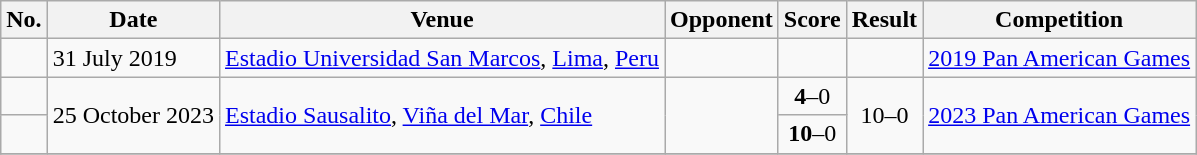<table class="wikitable">
<tr>
<th>No.</th>
<th>Date</th>
<th>Venue</th>
<th>Opponent</th>
<th>Score</th>
<th>Result</th>
<th>Competition</th>
</tr>
<tr>
<td></td>
<td>31 July 2019</td>
<td><a href='#'>Estadio Universidad San Marcos</a>, <a href='#'>Lima</a>, <a href='#'>Peru</a></td>
<td></td>
<td></td>
<td></td>
<td><a href='#'>2019 Pan American Games</a></td>
</tr>
<tr>
<td></td>
<td rowspan=2>25 October 2023</td>
<td rowspan=2><a href='#'>Estadio Sausalito</a>, <a href='#'>Viña del Mar</a>, <a href='#'>Chile</a></td>
<td rowspan=2></td>
<td align=center><strong>4</strong>–0</td>
<td rowspan=2 align=center>10–0</td>
<td rowspan=2><a href='#'>2023 Pan American Games</a></td>
</tr>
<tr>
<td></td>
<td align=center><strong>10</strong>–0</td>
</tr>
<tr>
</tr>
</table>
